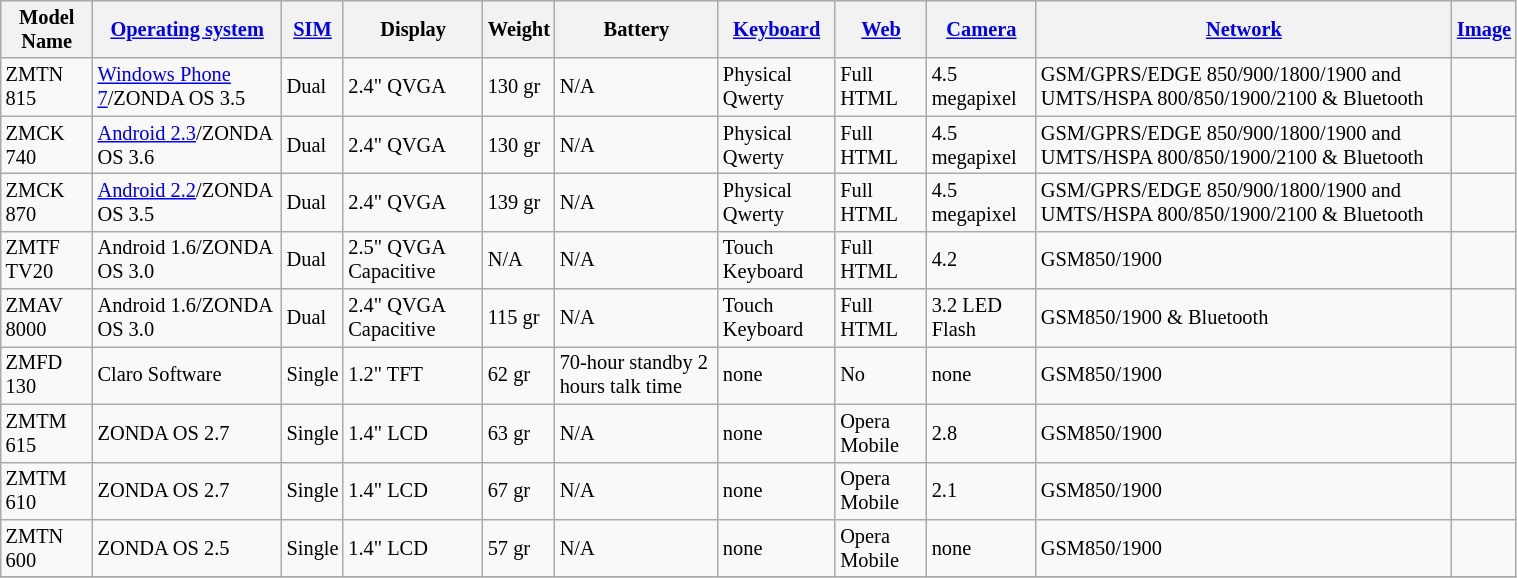<table class="wikitable sortable" style="width:80%; font-size:85%;">
<tr>
<th><strong>Model Name</strong></th>
<th><strong><a href='#'>Operating system</a></strong></th>
<th><strong><a href='#'>SIM</a></strong></th>
<th><strong>Display</strong></th>
<th><strong>Weight</strong></th>
<th><strong>Battery</strong></th>
<th><strong><a href='#'>Keyboard</a></strong></th>
<th><strong><a href='#'>Web</a></strong></th>
<th><strong><a href='#'>Camera</a></strong></th>
<th><strong><a href='#'>Network</a></strong></th>
<th><strong><a href='#'>Image</a></strong></th>
</tr>
<tr>
<td> ZMTN 815</td>
<td> <a href='#'>Windows Phone 7</a>/ZONDA OS 3.5</td>
<td> Dual</td>
<td> 2.4" QVGA</td>
<td> 130 gr</td>
<td> N/A</td>
<td> Physical Qwerty</td>
<td> Full HTML</td>
<td> 4.5 megapixel</td>
<td> GSM/GPRS/EDGE 850/900/1800/1900 and UMTS/HSPA 800/850/1900/2100 & Bluetooth</td>
<td></td>
</tr>
<tr>
<td> ZMCK 740</td>
<td> <a href='#'>Android 2.3</a>/ZONDA OS 3.6</td>
<td> Dual</td>
<td> 2.4" QVGA</td>
<td> 130 gr</td>
<td> N/A</td>
<td> Physical Qwerty</td>
<td> Full HTML</td>
<td> 4.5 megapixel</td>
<td> GSM/GPRS/EDGE 850/900/1800/1900 and UMTS/HSPA 800/850/1900/2100 & Bluetooth</td>
<td></td>
</tr>
<tr>
<td> ZMCK 870</td>
<td> <a href='#'>Android 2.2</a>/ZONDA OS 3.5</td>
<td> Dual</td>
<td> 2.4" QVGA</td>
<td> 139 gr</td>
<td> N/A</td>
<td> Physical Qwerty</td>
<td> Full HTML</td>
<td> 4.5 megapixel</td>
<td> GSM/GPRS/EDGE 850/900/1800/1900 and UMTS/HSPA 800/850/1900/2100 & Bluetooth</td>
<td></td>
</tr>
<tr>
<td> ZMTF TV20</td>
<td> Android 1.6/ZONDA OS 3.0</td>
<td> Dual</td>
<td> 2.5" QVGA Capacitive</td>
<td> N/A</td>
<td> N/A</td>
<td> Touch Keyboard</td>
<td> Full HTML</td>
<td> 4.2</td>
<td> GSM850/1900</td>
<td></td>
</tr>
<tr>
<td> ZMAV 8000</td>
<td> Android 1.6/ZONDA OS 3.0</td>
<td> Dual</td>
<td> 2.4" QVGA Capacitive</td>
<td> 115 gr</td>
<td> N/A</td>
<td> Touch Keyboard</td>
<td> Full HTML</td>
<td> 3.2 LED Flash</td>
<td> GSM850/1900 & Bluetooth</td>
<td></td>
</tr>
<tr>
<td> ZMFD 130</td>
<td> Claro Software</td>
<td> Single</td>
<td> 1.2" TFT</td>
<td> 62 gr</td>
<td> 70-hour standby 2 hours talk time</td>
<td> none</td>
<td> No</td>
<td> none</td>
<td> GSM850/1900</td>
<td></td>
</tr>
<tr>
<td> ZMTM 615</td>
<td> ZONDA OS 2.7</td>
<td> Single</td>
<td> 1.4" LCD</td>
<td> 63 gr</td>
<td> N/A</td>
<td> none</td>
<td> Opera Mobile</td>
<td> 2.8</td>
<td> GSM850/1900</td>
<td></td>
</tr>
<tr>
<td> ZMTM 610</td>
<td> ZONDA OS 2.7</td>
<td> Single</td>
<td> 1.4" LCD</td>
<td> 67 gr</td>
<td> N/A</td>
<td> none</td>
<td> Opera Mobile</td>
<td> 2.1</td>
<td> GSM850/1900</td>
<td></td>
</tr>
<tr>
<td> ZMTN 600</td>
<td> ZONDA OS 2.5</td>
<td> Single</td>
<td> 1.4" LCD</td>
<td> 57 gr</td>
<td> N/A</td>
<td> none</td>
<td> Opera Mobile</td>
<td> none</td>
<td> GSM850/1900</td>
<td></td>
</tr>
<tr>
</tr>
</table>
